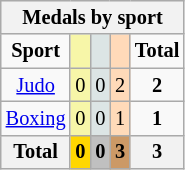<table class="wikitable" style=font-size:85%;float:center;text-align:center>
<tr style="background:#efefef;">
<th colspan=5><strong>Medals by sport</strong></th>
</tr>
<tr align=center>
<td><strong>Sport</strong></td>
<td bgcolor=#f7f6a8></td>
<td bgcolor=#dce5e5></td>
<td bgcolor=#ffdab9></td>
<td><strong>Total</strong></td>
</tr>
<tr align=center>
<td><a href='#'>Judo</a></td>
<td style="background:#F7F6A8;">0</td>
<td style="background:#DCE5E5;">0</td>
<td style="background:#FFDAB9;">2</td>
<td><strong>2</strong></td>
</tr>
<tr align=center>
<td><a href='#'>Boxing</a></td>
<td style="background:#F7F6A8;">0</td>
<td style="background:#DCE5E5;">0</td>
<td style="background:#FFDAB9;">1</td>
<td><strong>1</strong></td>
</tr>
<tr align=center>
<th><strong>Total</strong></th>
<th style="background:gold;"><strong>0</strong></th>
<th style="background:silver;"><strong>0</strong></th>
<th style="background:#c96;"><strong>3</strong></th>
<th><strong>3</strong></th>
</tr>
</table>
